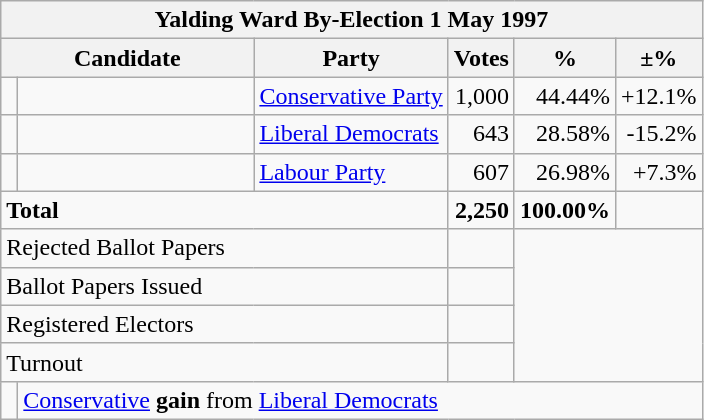<table class="wikitable" style="text-align:right;">
<tr>
<th colspan=6>Yalding Ward By-Election 1 May 1997</th>
</tr>
<tr>
<th align=left colspan=2>Candidate</th>
<th align=left>Party</th>
<th align=center>Votes</th>
<th align=center>%</th>
<th align=center>±%</th>
</tr>
<tr>
<td bgcolor=> </td>
<td align=left></td>
<td align=left><a href='#'>Conservative Party</a></td>
<td>1,000</td>
<td>44.44%</td>
<td>+12.1%</td>
</tr>
<tr>
<td bgcolor=> </td>
<td align=left width="150"></td>
<td align=left><a href='#'>Liberal Democrats</a></td>
<td>643</td>
<td>28.58%</td>
<td>-15.2%</td>
</tr>
<tr>
<td bgcolor=> </td>
<td align=left></td>
<td align=left><a href='#'>Labour Party</a></td>
<td>607</td>
<td>26.98%</td>
<td>+7.3%</td>
</tr>
<tr>
<td align=left colspan=3><strong>Total</strong></td>
<td><strong>2,250</strong></td>
<td><strong>100.00%</strong></td>
<td></td>
</tr>
<tr>
<td align=left colspan=3>Rejected Ballot Papers</td>
<td></td>
<td rowspan=4 colspan=2></td>
</tr>
<tr>
<td align=left colspan=3>Ballot Papers Issued</td>
<td></td>
</tr>
<tr>
<td align=left colspan=3>Registered Electors</td>
<td></td>
</tr>
<tr>
<td align=left colspan=3>Turnout</td>
<td></td>
</tr>
<tr>
<td bgcolor=> </td>
<td align=left colspan=6><a href='#'>Conservative</a> <strong>gain</strong> from <a href='#'>Liberal Democrats</a></td>
</tr>
</table>
